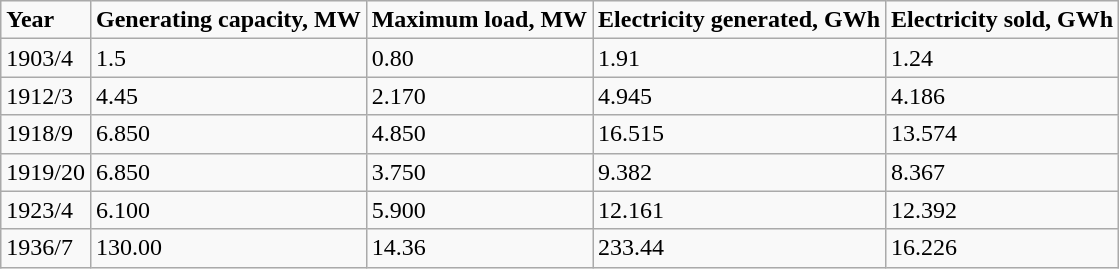<table class="wikitable">
<tr>
<td><strong>Year</strong></td>
<td><strong>Generating  capacity, MW</strong></td>
<td><strong>Maximum  load, MW</strong></td>
<td><strong>Electricity  generated, GWh</strong></td>
<td><strong>Electricity  sold, GWh</strong></td>
</tr>
<tr>
<td>1903/4</td>
<td>1.5</td>
<td>0.80</td>
<td>1.91</td>
<td>1.24</td>
</tr>
<tr>
<td>1912/3</td>
<td>4.45</td>
<td>2.170</td>
<td>4.945</td>
<td>4.186</td>
</tr>
<tr>
<td>1918/9</td>
<td>6.850</td>
<td>4.850</td>
<td>16.515</td>
<td>13.574</td>
</tr>
<tr>
<td>1919/20</td>
<td>6.850</td>
<td>3.750</td>
<td>9.382</td>
<td>8.367</td>
</tr>
<tr>
<td>1923/4</td>
<td>6.100</td>
<td>5.900</td>
<td>12.161</td>
<td>12.392</td>
</tr>
<tr>
<td>1936/7</td>
<td>130.00</td>
<td>14.36</td>
<td>233.44</td>
<td>16.226</td>
</tr>
</table>
